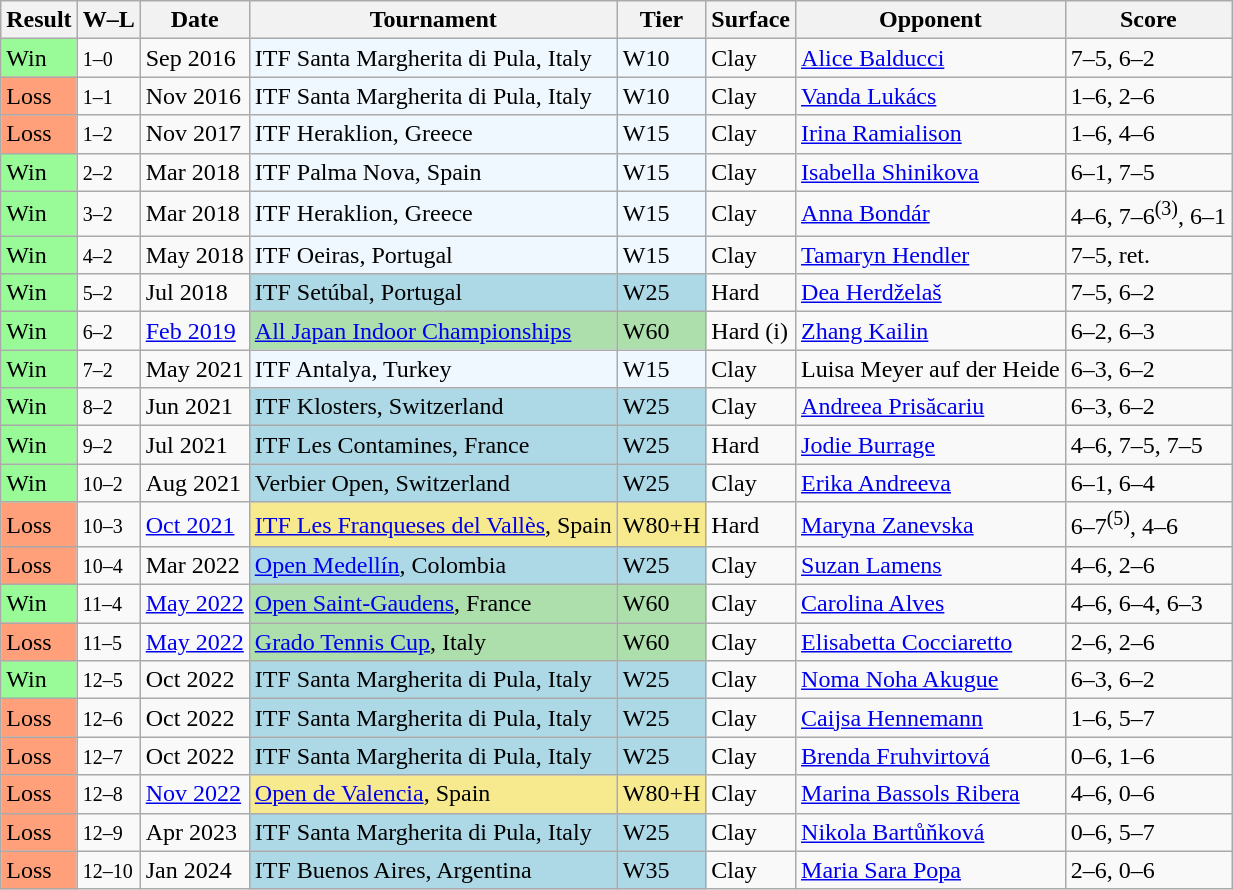<table class="sortable wikitable">
<tr>
<th>Result</th>
<th class="unsortable">W–L</th>
<th>Date</th>
<th>Tournament</th>
<th>Tier</th>
<th>Surface</th>
<th>Opponent</th>
<th class="unsortable">Score</th>
</tr>
<tr>
<td bgcolor="98FB98">Win</td>
<td><small>1–0</small></td>
<td>Sep 2016</td>
<td style="background:#f0f8ff;">ITF Santa Margherita di Pula, Italy</td>
<td style="background:#f0f8ff;">W10</td>
<td>Clay</td>
<td> <a href='#'>Alice Balducci</a></td>
<td>7–5, 6–2</td>
</tr>
<tr>
<td style="background:#ffa07a;">Loss</td>
<td><small>1–1</small></td>
<td>Nov 2016</td>
<td style="background:#f0f8ff;">ITF Santa Margherita di Pula, Italy</td>
<td style="background:#f0f8ff;">W10</td>
<td>Clay</td>
<td> <a href='#'>Vanda Lukács</a></td>
<td>1–6, 2–6</td>
</tr>
<tr>
<td style="background:#ffa07a;">Loss</td>
<td><small>1–2</small></td>
<td>Nov 2017</td>
<td style="background:#f0f8ff;">ITF Heraklion, Greece</td>
<td style="background:#f0f8ff;">W15</td>
<td>Clay</td>
<td> <a href='#'>Irina Ramialison</a></td>
<td>1–6, 4–6</td>
</tr>
<tr>
<td bgcolor="98FB98">Win</td>
<td><small>2–2</small></td>
<td>Mar 2018</td>
<td style="background:#f0f8ff;">ITF Palma Nova, Spain</td>
<td style="background:#f0f8ff;">W15</td>
<td>Clay</td>
<td> <a href='#'>Isabella Shinikova</a></td>
<td>6–1, 7–5</td>
</tr>
<tr>
<td bgcolor="98FB98">Win</td>
<td><small>3–2</small></td>
<td>Mar 2018</td>
<td style="background:#f0f8ff;">ITF Heraklion, Greece</td>
<td style="background:#f0f8ff;">W15</td>
<td>Clay</td>
<td> <a href='#'>Anna Bondár</a></td>
<td>4–6, 7–6<sup>(3)</sup>, 6–1</td>
</tr>
<tr>
<td bgcolor="98FB98">Win</td>
<td><small>4–2</small></td>
<td>May 2018</td>
<td style="background:#f0f8ff;">ITF Oeiras, Portugal</td>
<td style="background:#f0f8ff;">W15</td>
<td>Clay</td>
<td> <a href='#'>Tamaryn Hendler</a></td>
<td>7–5, ret.</td>
</tr>
<tr>
<td bgcolor="98FB98">Win</td>
<td><small>5–2</small></td>
<td>Jul 2018</td>
<td bgcolor="lightblue">ITF Setúbal, Portugal</td>
<td bgcolor="lightblue">W25</td>
<td>Hard</td>
<td> <a href='#'>Dea Herdželaš</a></td>
<td>7–5, 6–2</td>
</tr>
<tr>
<td bgcolor="98FB98">Win</td>
<td><small>6–2</small></td>
<td><a href='#'>Feb 2019</a></td>
<td style="background:#addfad;"><a href='#'>All Japan Indoor Championships</a></td>
<td style="background:#addfad;">W60</td>
<td>Hard (i)</td>
<td> <a href='#'>Zhang Kailin</a></td>
<td>6–2, 6–3</td>
</tr>
<tr>
<td bgcolor="98FB98">Win</td>
<td><small>7–2</small></td>
<td>May 2021</td>
<td style="background:#f0f8ff;">ITF Antalya, Turkey</td>
<td style="background:#f0f8ff;">W15</td>
<td>Clay</td>
<td> Luisa Meyer auf der Heide</td>
<td>6–3, 6–2</td>
</tr>
<tr>
<td bgcolor="98FB98">Win</td>
<td><small>8–2</small></td>
<td>Jun 2021</td>
<td style="background:lightblue;">ITF Klosters, Switzerland</td>
<td style="background:lightblue;">W25</td>
<td>Clay</td>
<td> <a href='#'>Andreea Prisăcariu</a></td>
<td>6–3, 6–2</td>
</tr>
<tr>
<td bgcolor="98FB98">Win</td>
<td><small>9–2</small></td>
<td>Jul 2021</td>
<td style="background:lightblue;">ITF Les Contamines, France</td>
<td style="background:lightblue;">W25</td>
<td>Hard</td>
<td> <a href='#'>Jodie Burrage</a></td>
<td>4–6, 7–5, 7–5</td>
</tr>
<tr>
<td bgcolor="98FB98">Win</td>
<td><small>10–2</small></td>
<td>Aug 2021</td>
<td style="background:lightblue;">Verbier Open, Switzerland</td>
<td style="background:lightblue;">W25</td>
<td>Clay</td>
<td> <a href='#'>Erika Andreeva</a></td>
<td>6–1, 6–4</td>
</tr>
<tr>
<td bgcolor=ffa07a>Loss</td>
<td><small>10–3</small></td>
<td><a href='#'>Oct 2021</a></td>
<td style="background:#f7e98e;"><a href='#'>ITF Les Franqueses del Vallès</a>, Spain</td>
<td style="background:#f7e98e;">W80+H</td>
<td>Hard</td>
<td> <a href='#'>Maryna Zanevska</a></td>
<td>6–7<sup>(5)</sup>, 4–6</td>
</tr>
<tr>
<td bgcolor=ffa07a>Loss</td>
<td><small>10–4</small></td>
<td>Mar 2022</td>
<td style="background:lightblue;"><a href='#'>Open Medellín</a>, Colombia</td>
<td style="background:lightblue;">W25</td>
<td>Clay</td>
<td> <a href='#'>Suzan Lamens</a></td>
<td>4–6, 2–6</td>
</tr>
<tr>
<td bgcolor="98FB98">Win</td>
<td><small>11–4</small></td>
<td><a href='#'>May 2022</a></td>
<td bgcolor=addfad><a href='#'>Open Saint-Gaudens</a>, France</td>
<td bgcolor=addfad>W60</td>
<td>Clay</td>
<td> <a href='#'>Carolina Alves</a></td>
<td>4–6, 6–4, 6–3</td>
</tr>
<tr>
<td bgcolor=ffa07a>Loss</td>
<td><small>11–5</small></td>
<td><a href='#'>May 2022</a></td>
<td bgcolor=addfad><a href='#'>Grado Tennis Cup</a>, Italy</td>
<td bgcolor=addfad>W60</td>
<td>Clay</td>
<td> <a href='#'>Elisabetta Cocciaretto</a></td>
<td>2–6, 2–6</td>
</tr>
<tr>
<td bgcolor=98FB98>Win</td>
<td><small>12–5</small></td>
<td>Oct 2022</td>
<td style="background:lightblue;">ITF Santa Margherita di Pula, Italy</td>
<td style="background:lightblue;">W25</td>
<td>Clay</td>
<td> <a href='#'>Noma Noha Akugue</a></td>
<td>6–3, 6–2</td>
</tr>
<tr>
<td bgcolor=ffa07a>Loss</td>
<td><small>12–6</small></td>
<td>Oct 2022</td>
<td style="background:lightblue;">ITF Santa Margherita di Pula, Italy</td>
<td style="background:lightblue;">W25</td>
<td>Clay</td>
<td> <a href='#'>Caijsa Hennemann</a></td>
<td>1–6, 5–7</td>
</tr>
<tr>
<td bgcolor=ffa07a>Loss</td>
<td><small>12–7</small></td>
<td>Oct 2022</td>
<td style="background:lightblue;">ITF Santa Margherita di Pula, Italy</td>
<td style="background:lightblue;">W25</td>
<td>Clay</td>
<td> <a href='#'>Brenda Fruhvirtová</a></td>
<td>0–6, 1–6</td>
</tr>
<tr>
<td bgcolor=ffa07a>Loss</td>
<td><small>12–8</small></td>
<td><a href='#'>Nov 2022</a></td>
<td style="background:#f7e98e;"><a href='#'>Open de Valencia</a>, Spain</td>
<td style="background:#f7e98e;">W80+H</td>
<td>Clay</td>
<td> <a href='#'>Marina Bassols Ribera</a></td>
<td>4–6, 0–6</td>
</tr>
<tr>
<td bgcolor=ffa07a>Loss</td>
<td><small>12–9</small></td>
<td>Apr 2023</td>
<td style="background:lightblue;">ITF Santa Margherita di Pula, Italy</td>
<td style="background:lightblue;">W25</td>
<td>Clay</td>
<td> <a href='#'>Nikola Bartůňková</a></td>
<td>0–6, 5–7</td>
</tr>
<tr>
<td bgcolor=ffa07a>Loss</td>
<td><small>12–10</small></td>
<td>Jan 2024</td>
<td style="background:lightblue;">ITF Buenos Aires, Argentina</td>
<td style="background:lightblue;">W35</td>
<td>Clay</td>
<td> <a href='#'>Maria Sara Popa</a></td>
<td>2–6, 0–6</td>
</tr>
</table>
